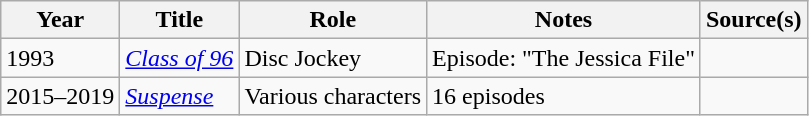<table class="wikitable sortable">
<tr>
<th>Year</th>
<th>Title</th>
<th>Role</th>
<th class = "unsortable">Notes</th>
<th>Source(s)</th>
</tr>
<tr>
<td>1993</td>
<td><em><a href='#'>Class of 96</a></em></td>
<td>Disc Jockey</td>
<td>Episode: "The Jessica File"</td>
<td></td>
</tr>
<tr>
<td>2015–2019</td>
<td><em><a href='#'>Suspense</a></em></td>
<td>Various characters</td>
<td>16 episodes</td>
<td></td>
</tr>
</table>
